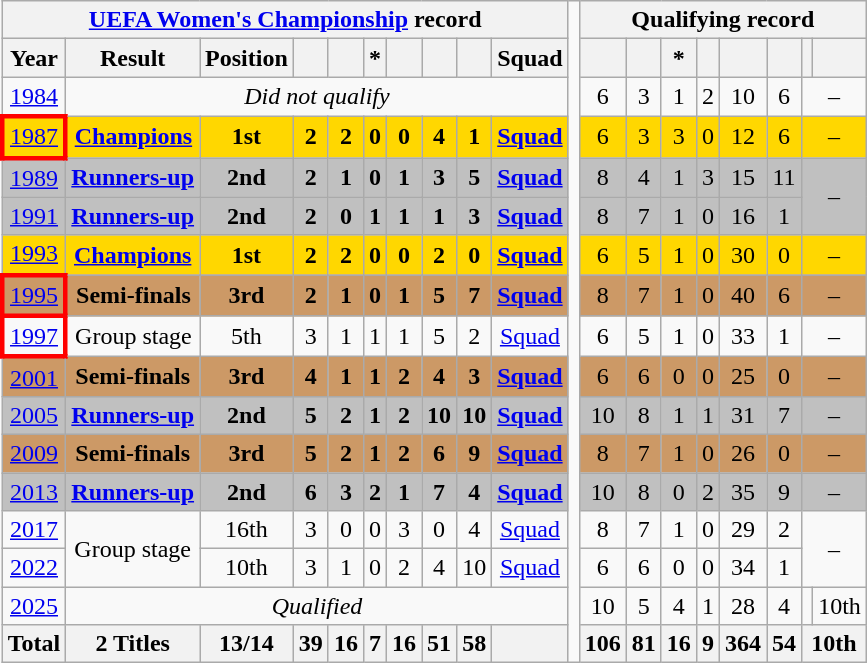<table class="wikitable" style="text-align: center;">
<tr>
<th colspan=10><a href='#'>UEFA Women's Championship</a> record</th>
<td rowspan=17></td>
<th colspan=9>Qualifying record</th>
</tr>
<tr>
<th>Year</th>
<th>Result</th>
<th>Position</th>
<th></th>
<th></th>
<th>*</th>
<th></th>
<th></th>
<th></th>
<th>Squad<br></th>
<th></th>
<th></th>
<th>*</th>
<th></th>
<th></th>
<th></th>
<th></th>
<th></th>
</tr>
<tr>
<td><a href='#'>1984</a></td>
<td colspan=9><em>Did not qualify</em></td>
<td>6</td>
<td>3</td>
<td>1</td>
<td>2</td>
<td>10</td>
<td>6</td>
<td colspan=2>–</td>
</tr>
<tr style="background:gold;">
<td style="border: 3px solid red"> <a href='#'>1987</a></td>
<td><strong><a href='#'>Champions</a></strong></td>
<td><strong>1st</strong></td>
<td><strong>2</strong></td>
<td><strong>2</strong></td>
<td><strong>0</strong></td>
<td><strong>0</strong></td>
<td><strong>4</strong></td>
<td><strong>1</strong></td>
<td><strong><a href='#'>Squad</a></strong></td>
<td>6</td>
<td>3</td>
<td>3</td>
<td>0</td>
<td>12</td>
<td>6</td>
<td colspan=2>–</td>
</tr>
<tr style="background:silver;">
<td> <a href='#'>1989</a></td>
<td><strong><a href='#'>Runners-up</a></strong></td>
<td><strong>2nd</strong></td>
<td><strong>2</strong></td>
<td><strong>1</strong></td>
<td><strong>0</strong></td>
<td><strong>1</strong></td>
<td><strong>3</strong></td>
<td><strong>5</strong></td>
<td><strong><a href='#'>Squad</a></strong></td>
<td>8</td>
<td>4</td>
<td>1</td>
<td>3</td>
<td>15</td>
<td>11</td>
<td colspan=2 rowspan=2>–</td>
</tr>
<tr style="background:silver;">
<td> <a href='#'>1991</a></td>
<td><strong><a href='#'>Runners-up</a></strong></td>
<td><strong>2nd</strong></td>
<td><strong>2</strong></td>
<td><strong>0</strong></td>
<td><strong>1</strong></td>
<td><strong>1</strong></td>
<td><strong>1</strong></td>
<td><strong>3</strong></td>
<td><strong><a href='#'>Squad</a></strong></td>
<td>8</td>
<td>7</td>
<td>1</td>
<td>0</td>
<td>16</td>
<td>1</td>
</tr>
<tr style="background:gold;">
<td> <a href='#'>1993</a></td>
<td><strong><a href='#'>Champions</a></strong></td>
<td><strong>1st</strong></td>
<td><strong>2</strong></td>
<td><strong>2</strong></td>
<td><strong>0</strong></td>
<td><strong>0</strong></td>
<td><strong>2</strong></td>
<td><strong>0</strong></td>
<td><strong><a href='#'>Squad</a></strong></td>
<td>6</td>
<td>5</td>
<td>1</td>
<td>0</td>
<td>30</td>
<td>0</td>
<td colspan=2>–</td>
</tr>
<tr style="background:#cc9966">
<td style="border: 3px solid red">    <a href='#'>1995</a></td>
<td><strong>Semi-finals</strong></td>
<td><strong>3rd</strong></td>
<td><strong>2</strong></td>
<td><strong>1</strong></td>
<td><strong>0</strong></td>
<td><strong>1</strong></td>
<td><strong>5</strong></td>
<td><strong>7</strong></td>
<td><strong><a href='#'>Squad</a></strong></td>
<td>8</td>
<td>7</td>
<td>1</td>
<td>0</td>
<td>40</td>
<td>6</td>
<td colspan=2>–</td>
</tr>
<tr>
<td style="border: 3px solid red"> <a href='#'>1997</a></td>
<td>Group stage</td>
<td>5th</td>
<td>3</td>
<td>1</td>
<td>1</td>
<td>1</td>
<td>5</td>
<td>2</td>
<td><a href='#'>Squad</a></td>
<td>6</td>
<td>5</td>
<td>1</td>
<td>0</td>
<td>33</td>
<td>1</td>
<td colspan=2>–</td>
</tr>
<tr style="background:#cc9966">
<td> <a href='#'>2001</a></td>
<td><strong>Semi-finals</strong></td>
<td><strong>3rd</strong></td>
<td><strong>4</strong></td>
<td><strong>1</strong></td>
<td><strong>1</strong></td>
<td><strong>2</strong></td>
<td><strong>4</strong></td>
<td><strong>3</strong></td>
<td><strong><a href='#'>Squad</a></strong></td>
<td>6</td>
<td>6</td>
<td>0</td>
<td>0</td>
<td>25</td>
<td>0</td>
<td colspan=2>–</td>
</tr>
<tr style="background:silver;">
<td> <a href='#'>2005</a></td>
<td><strong><a href='#'>Runners-up</a></strong></td>
<td><strong>2nd</strong></td>
<td><strong>5</strong></td>
<td><strong>2</strong></td>
<td><strong>1</strong></td>
<td><strong>2</strong></td>
<td><strong>10</strong></td>
<td><strong>10</strong></td>
<td><strong><a href='#'>Squad</a></strong></td>
<td>10</td>
<td>8</td>
<td>1</td>
<td>1</td>
<td>31</td>
<td>7</td>
<td colspan=2>–</td>
</tr>
<tr style="background:#cc9966">
<td> <a href='#'>2009</a></td>
<td><strong>Semi-finals</strong></td>
<td><strong>3rd</strong></td>
<td><strong>5</strong></td>
<td><strong>2</strong></td>
<td><strong>1</strong></td>
<td><strong>2</strong></td>
<td><strong>6</strong></td>
<td><strong>9</strong></td>
<td><strong><a href='#'>Squad</a></strong></td>
<td>8</td>
<td>7</td>
<td>1</td>
<td>0</td>
<td>26</td>
<td>0</td>
<td colspan=2>–</td>
</tr>
<tr style="background:silver;">
<td> <a href='#'>2013</a></td>
<td><strong><a href='#'>Runners-up</a></strong></td>
<td><strong>2nd</strong></td>
<td><strong>6</strong></td>
<td><strong>3</strong></td>
<td><strong>2</strong></td>
<td><strong>1</strong></td>
<td><strong>7</strong></td>
<td><strong>4</strong></td>
<td><strong><a href='#'>Squad</a></strong></td>
<td>10</td>
<td>8</td>
<td>0</td>
<td>2</td>
<td>35</td>
<td>9</td>
<td colspan=2>–</td>
</tr>
<tr>
<td> <a href='#'>2017</a></td>
<td rowspan=2>Group stage</td>
<td>16th</td>
<td>3</td>
<td>0</td>
<td>0</td>
<td>3</td>
<td>0</td>
<td>4</td>
<td><a href='#'>Squad</a></td>
<td>8</td>
<td>7</td>
<td>1</td>
<td>0</td>
<td>29</td>
<td>2</td>
<td colspan=2 rowspan=2>–</td>
</tr>
<tr>
<td> <a href='#'>2022</a></td>
<td>10th</td>
<td>3</td>
<td>1</td>
<td>0</td>
<td>2</td>
<td>4</td>
<td>10</td>
<td><a href='#'>Squad</a></td>
<td>6</td>
<td>6</td>
<td>0</td>
<td>0</td>
<td>34</td>
<td>1</td>
</tr>
<tr>
<td> <a href='#'>2025</a></td>
<td colspan=9><em>Qualified</em></td>
<td>10</td>
<td>5</td>
<td>4</td>
<td>1</td>
<td>28</td>
<td>4</td>
<td></td>
<td>10th</td>
</tr>
<tr>
<th>Total</th>
<th>2 Titles</th>
<th>13/14</th>
<th>39</th>
<th>16</th>
<th>7</th>
<th>16</th>
<th>51</th>
<th>58</th>
<th></th>
<th>106</th>
<th>81</th>
<th>16</th>
<th>9</th>
<th>364</th>
<th>54</th>
<th colspan=2>10th</th>
</tr>
</table>
